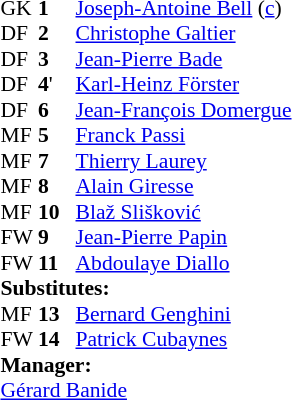<table style="font-size: 90%" cellspacing="0" cellpadding="0" align=center>
<tr>
<td colspan=4></td>
</tr>
<tr>
<th width=25></th>
<th width=25></th>
</tr>
<tr>
<td>GK</td>
<td><strong>1</strong></td>
<td> <a href='#'>Joseph-Antoine Bell</a> (<a href='#'>c</a>)</td>
</tr>
<tr>
<td>DF</td>
<td><strong>2</strong></td>
<td> <a href='#'>Christophe Galtier</a></td>
<td></td>
<td></td>
</tr>
<tr>
<td>DF</td>
<td><strong>3</strong></td>
<td> <a href='#'>Jean-Pierre Bade</a></td>
</tr>
<tr>
<td>DF</td>
<td><strong>4</strong>'</td>
<td> <a href='#'>Karl-Heinz Förster</a></td>
</tr>
<tr>
<td>DF</td>
<td><strong>6</strong></td>
<td> <a href='#'>Jean-François Domergue</a></td>
</tr>
<tr>
<td>MF</td>
<td><strong>5</strong></td>
<td> <a href='#'>Franck Passi</a></td>
</tr>
<tr>
<td>MF</td>
<td><strong>7</strong></td>
<td> <a href='#'>Thierry Laurey</a></td>
<td></td>
<td></td>
</tr>
<tr>
<td>MF</td>
<td><strong>8</strong></td>
<td> <a href='#'>Alain Giresse</a></td>
</tr>
<tr>
<td>MF</td>
<td><strong>10</strong></td>
<td> <a href='#'>Blaž Slišković</a></td>
</tr>
<tr>
<td>FW</td>
<td><strong>9</strong></td>
<td> <a href='#'>Jean-Pierre Papin</a></td>
</tr>
<tr>
<td>FW</td>
<td><strong>11</strong></td>
<td> <a href='#'>Abdoulaye Diallo</a></td>
</tr>
<tr>
<td colspan=3><strong>Substitutes:</strong></td>
</tr>
<tr>
<td>MF</td>
<td><strong>13</strong></td>
<td> <a href='#'>Bernard Genghini</a></td>
<td></td>
<td></td>
</tr>
<tr>
<td>FW</td>
<td><strong>14</strong></td>
<td> <a href='#'>Patrick Cubaynes</a></td>
<td></td>
<td></td>
</tr>
<tr>
<td colspan=3><strong>Manager:</strong></td>
</tr>
<tr>
<td colspan=4> <a href='#'>Gérard Banide</a></td>
</tr>
</table>
